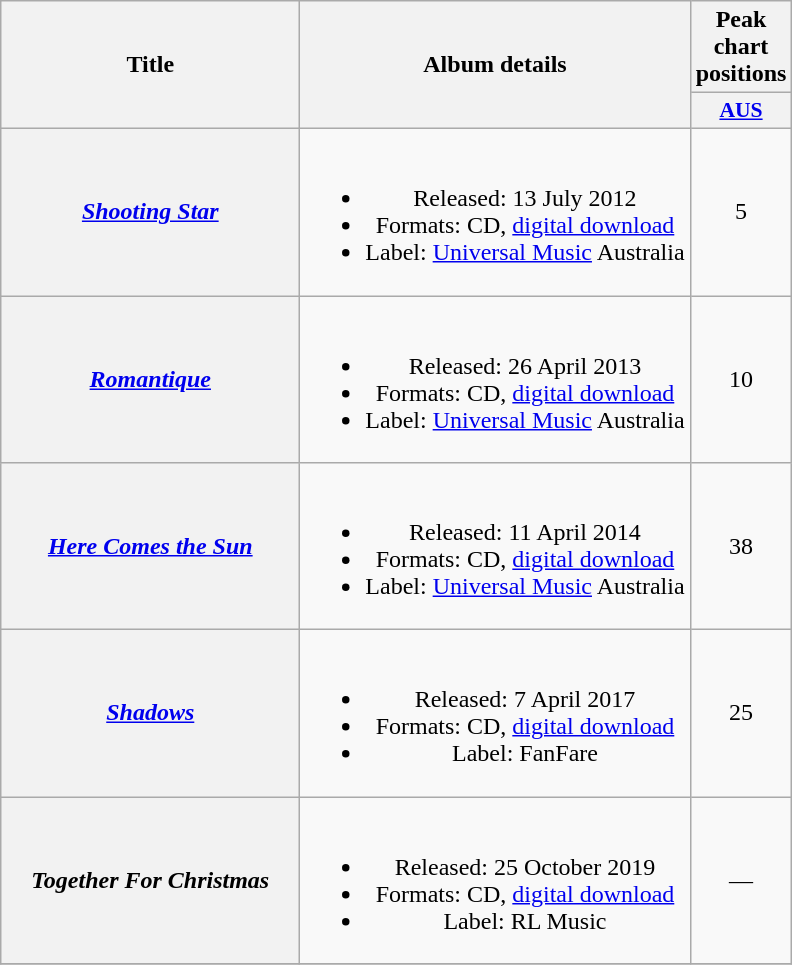<table class="wikitable plainrowheaders" style="text-align:center;">
<tr>
<th scope="col" rowspan="2" style="width:12em;">Title</th>
<th scope="col" rowspan="2">Album details</th>
<th scope="col" colspan="1">Peak chart positions</th>
</tr>
<tr>
<th scope="col" style="width:3em;font-size:90%;"><a href='#'>AUS</a><br></th>
</tr>
<tr>
<th scope="row"><em><a href='#'>Shooting Star</a></em></th>
<td><br><ul><li>Released: 13 July 2012</li><li>Formats: CD, <a href='#'>digital download</a></li><li>Label: <a href='#'>Universal Music</a> Australia</li></ul></td>
<td>5</td>
</tr>
<tr>
<th scope="row"><em><a href='#'>Romantique</a></em></th>
<td><br><ul><li>Released: 26 April 2013</li><li>Formats: CD, <a href='#'>digital download</a></li><li>Label: <a href='#'>Universal Music</a> Australia</li></ul></td>
<td>10</td>
</tr>
<tr>
<th scope="row"><em><a href='#'>Here Comes the Sun</a></em></th>
<td><br><ul><li>Released: 11 April 2014</li><li>Formats: CD, <a href='#'>digital download</a></li><li>Label: <a href='#'>Universal Music</a> Australia</li></ul></td>
<td>38</td>
</tr>
<tr>
<th scope="row"><em><a href='#'>Shadows</a></em></th>
<td><br><ul><li>Released: 7 April 2017</li><li>Formats: CD, <a href='#'>digital download</a></li><li>Label: FanFare</li></ul></td>
<td>25<br></td>
</tr>
<tr>
<th scope="row"><em>Together For Christmas</em></th>
<td><br><ul><li>Released: 25 October 2019</li><li>Formats: CD, <a href='#'>digital download</a></li><li>Label: RL Music</li></ul></td>
<td>—</td>
</tr>
<tr>
</tr>
</table>
